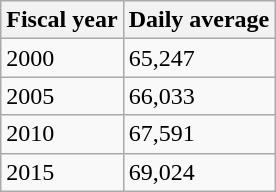<table class="wikitable">
<tr>
<th>Fiscal year</th>
<th>Daily average</th>
</tr>
<tr>
<td>2000</td>
<td>65,247</td>
</tr>
<tr>
<td>2005</td>
<td>66,033</td>
</tr>
<tr>
<td>2010</td>
<td>67,591</td>
</tr>
<tr>
<td>2015</td>
<td>69,024</td>
</tr>
</table>
